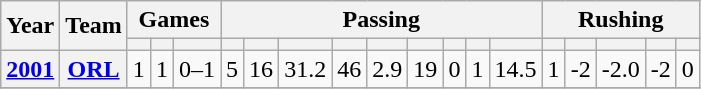<table class="wikitable" style="text-align:center;">
<tr>
<th rowspan="2">Year</th>
<th rowspan="2">Team</th>
<th colspan="3">Games</th>
<th colspan="9">Passing</th>
<th colspan="5">Rushing</th>
</tr>
<tr>
<th></th>
<th></th>
<th></th>
<th></th>
<th></th>
<th></th>
<th></th>
<th></th>
<th></th>
<th></th>
<th></th>
<th></th>
<th></th>
<th></th>
<th></th>
<th></th>
<th></th>
</tr>
<tr>
<th><a href='#'>2001</a></th>
<th><a href='#'>ORL</a></th>
<td>1</td>
<td>1</td>
<td>0–1</td>
<td>5</td>
<td>16</td>
<td>31.2</td>
<td>46</td>
<td>2.9</td>
<td>19</td>
<td>0</td>
<td>1</td>
<td>14.5</td>
<td>1</td>
<td>-2</td>
<td>-2.0</td>
<td>-2</td>
<td>0</td>
</tr>
<tr>
</tr>
</table>
